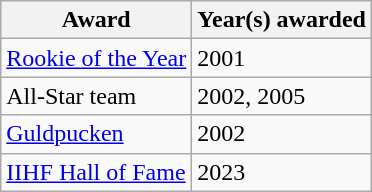<table class="wikitable">
<tr>
<th>Award</th>
<th>Year(s) awarded</th>
</tr>
<tr>
<td><a href='#'>Rookie of the Year</a></td>
<td>2001</td>
</tr>
<tr>
<td>All-Star team</td>
<td>2002, 2005</td>
</tr>
<tr>
<td><a href='#'>Guldpucken</a></td>
<td>2002</td>
</tr>
<tr>
<td><a href='#'>IIHF Hall of Fame</a></td>
<td>2023</td>
</tr>
</table>
